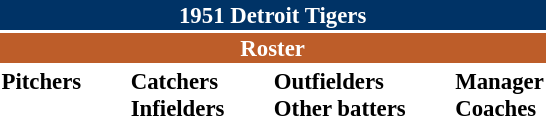<table class="toccolours" style="font-size: 95%;">
<tr>
<th colspan="10" style="background-color: #003366; color: white; text-align: center;">1951 Detroit Tigers</th>
</tr>
<tr>
<td colspan="10" style="background-color: #bd5d29; color: white; text-align: center;"><strong>Roster</strong></td>
</tr>
<tr>
<td valign="top"><strong>Pitchers</strong><br>














</td>
<td width="25px"></td>
<td valign="top"><strong>Catchers</strong><br>



<strong>Infielders</strong>






</td>
<td width="25px"></td>
<td valign="top"><strong>Outfielders</strong><br>






<strong>Other batters</strong>
</td>
<td width="25px"></td>
<td valign="top"><strong>Manager</strong><br>
<strong>Coaches</strong>


</td>
</tr>
</table>
